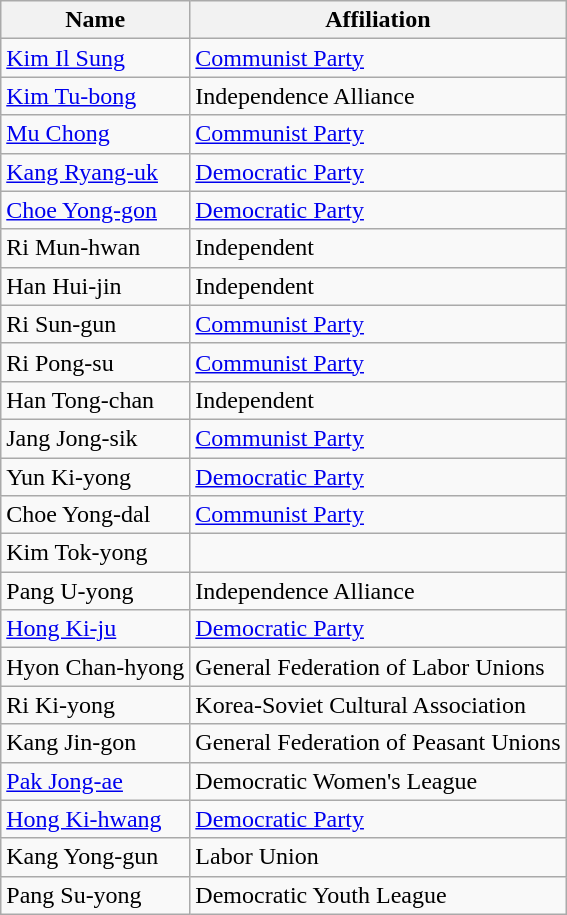<table class="wikitable">
<tr>
<th>Name</th>
<th>Affiliation</th>
</tr>
<tr>
<td><a href='#'>Kim Il Sung</a></td>
<td><a href='#'>Communist Party</a></td>
</tr>
<tr>
<td><a href='#'>Kim Tu-bong</a></td>
<td>Independence Alliance</td>
</tr>
<tr>
<td><a href='#'>Mu Chong</a></td>
<td><a href='#'>Communist Party</a></td>
</tr>
<tr>
<td><a href='#'>Kang Ryang-uk</a></td>
<td><a href='#'>Democratic Party</a></td>
</tr>
<tr>
<td><a href='#'>Choe Yong-gon</a></td>
<td><a href='#'>Democratic Party</a></td>
</tr>
<tr>
<td>Ri Mun-hwan</td>
<td>Independent</td>
</tr>
<tr>
<td>Han Hui-jin</td>
<td>Independent</td>
</tr>
<tr>
<td>Ri Sun-gun</td>
<td><a href='#'>Communist Party</a></td>
</tr>
<tr>
<td>Ri Pong-su</td>
<td><a href='#'>Communist Party</a></td>
</tr>
<tr>
<td>Han Tong-chan</td>
<td>Independent</td>
</tr>
<tr>
<td>Jang Jong-sik</td>
<td><a href='#'>Communist Party</a></td>
</tr>
<tr>
<td>Yun Ki-yong</td>
<td><a href='#'>Democratic Party</a></td>
</tr>
<tr>
<td>Choe Yong-dal</td>
<td><a href='#'>Communist Party</a></td>
</tr>
<tr>
<td>Kim Tok-yong</td>
<td></td>
</tr>
<tr>
<td>Pang U-yong</td>
<td>Independence Alliance</td>
</tr>
<tr>
<td><a href='#'>Hong Ki-ju</a></td>
<td><a href='#'>Democratic Party</a></td>
</tr>
<tr>
<td>Hyon Chan-hyong</td>
<td>General Federation of Labor Unions</td>
</tr>
<tr>
<td>Ri Ki-yong</td>
<td>Korea-Soviet Cultural Association</td>
</tr>
<tr>
<td>Kang Jin-gon</td>
<td>General Federation of Peasant Unions</td>
</tr>
<tr>
<td><a href='#'>Pak Jong-ae</a></td>
<td>Democratic Women's League</td>
</tr>
<tr>
<td><a href='#'>Hong Ki-hwang</a></td>
<td><a href='#'>Democratic Party</a></td>
</tr>
<tr>
<td>Kang Yong-gun</td>
<td>Labor Union</td>
</tr>
<tr>
<td>Pang Su-yong</td>
<td>Democratic Youth League</td>
</tr>
</table>
